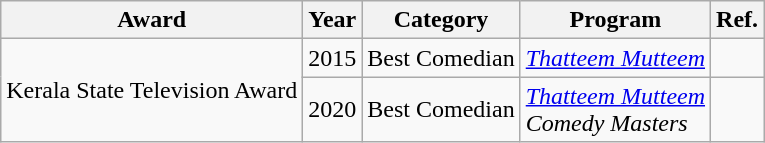<table class="wikitable sortable">
<tr>
<th>Award</th>
<th>Year</th>
<th>Category</th>
<th>Program</th>
<th>Ref.</th>
</tr>
<tr>
<td rowspan=2>Kerala State Television Award</td>
<td>2015</td>
<td>Best Comedian</td>
<td><em><a href='#'>Thatteem Mutteem</a></em></td>
<td></td>
</tr>
<tr>
<td>2020</td>
<td>Best Comedian</td>
<td><em><a href='#'>Thatteem Mutteem</a></em> <br> <em>Comedy Masters</em></td>
<td></td>
</tr>
</table>
